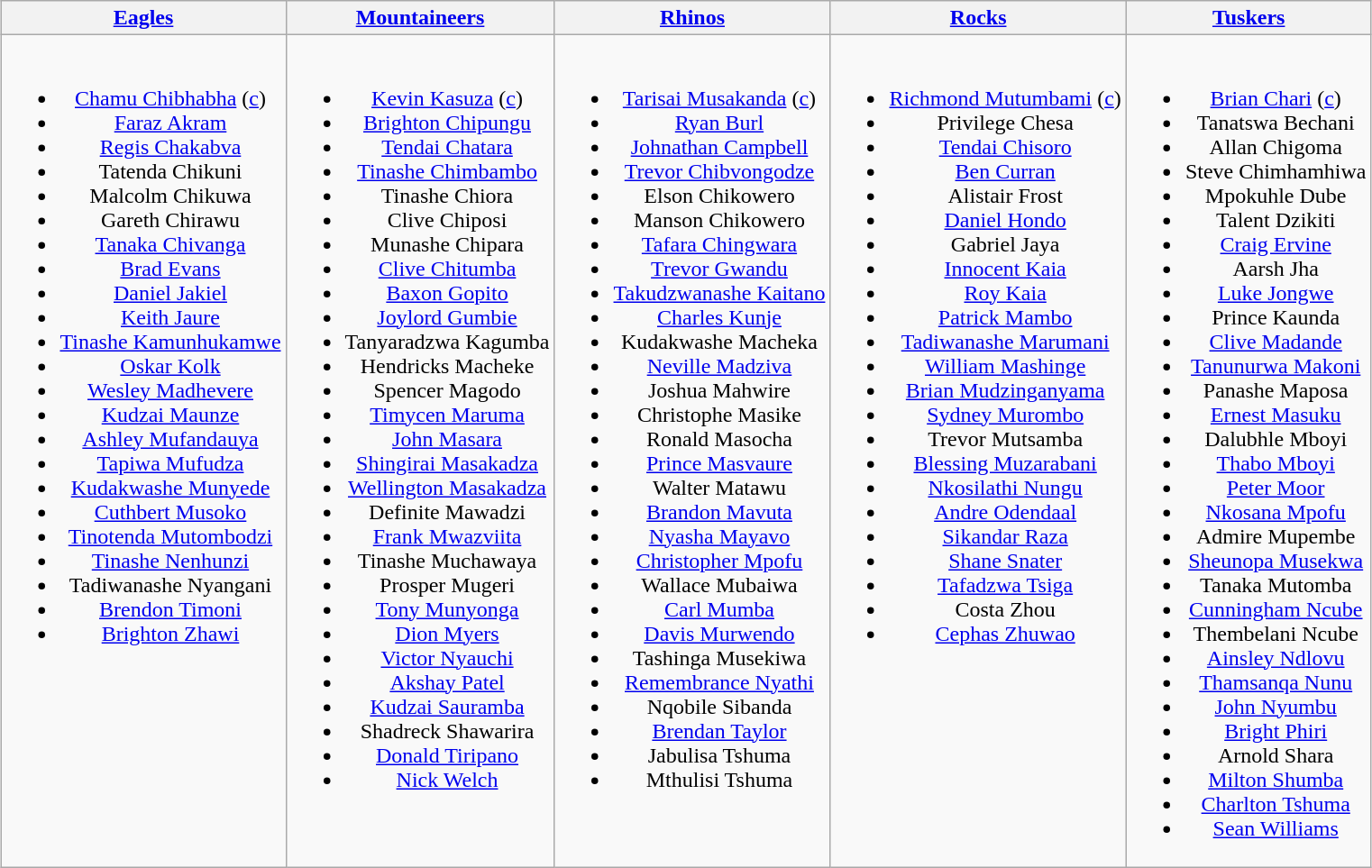<table class="wikitable" style="text-align:center; margin:auto">
<tr>
<th><a href='#'>Eagles</a></th>
<th><a href='#'>Mountaineers</a></th>
<th><a href='#'>Rhinos</a></th>
<th><a href='#'>Rocks</a></th>
<th><a href='#'>Tuskers</a></th>
</tr>
<tr style="vertical-align:top">
<td><br><ul><li><a href='#'>Chamu Chibhabha</a> (<a href='#'>c</a>)</li><li><a href='#'>Faraz Akram</a></li><li><a href='#'>Regis Chakabva</a></li><li>Tatenda Chikuni</li><li>Malcolm Chikuwa</li><li>Gareth Chirawu</li><li><a href='#'>Tanaka Chivanga</a></li><li><a href='#'>Brad Evans</a></li><li><a href='#'>Daniel Jakiel</a></li><li><a href='#'>Keith Jaure</a></li><li><a href='#'>Tinashe Kamunhukamwe</a></li><li><a href='#'>Oskar Kolk</a></li><li><a href='#'>Wesley Madhevere</a></li><li><a href='#'>Kudzai Maunze</a></li><li><a href='#'>Ashley Mufandauya</a></li><li><a href='#'>Tapiwa Mufudza</a></li><li><a href='#'>Kudakwashe Munyede</a></li><li><a href='#'>Cuthbert Musoko</a></li><li><a href='#'>Tinotenda Mutombodzi</a></li><li><a href='#'>Tinashe Nenhunzi</a></li><li>Tadiwanashe Nyangani</li><li><a href='#'>Brendon Timoni</a></li><li><a href='#'>Brighton Zhawi</a></li></ul></td>
<td><br><ul><li><a href='#'>Kevin Kasuza</a> (<a href='#'>c</a>)</li><li><a href='#'>Brighton Chipungu</a></li><li><a href='#'>Tendai Chatara</a></li><li><a href='#'>Tinashe Chimbambo</a></li><li>Tinashe Chiora</li><li>Clive Chiposi</li><li>Munashe Chipara</li><li><a href='#'>Clive Chitumba</a></li><li><a href='#'>Baxon Gopito</a></li><li><a href='#'>Joylord Gumbie</a></li><li>Tanyaradzwa Kagumba</li><li>Hendricks Macheke</li><li>Spencer Magodo</li><li><a href='#'>Timycen Maruma</a></li><li><a href='#'>John Masara</a></li><li><a href='#'>Shingirai Masakadza</a></li><li><a href='#'>Wellington Masakadza</a></li><li>Definite Mawadzi</li><li><a href='#'>Frank Mwazviita</a></li><li>Tinashe Muchawaya</li><li>Prosper Mugeri</li><li><a href='#'>Tony Munyonga</a></li><li><a href='#'>Dion Myers</a></li><li><a href='#'>Victor Nyauchi</a></li><li><a href='#'>Akshay Patel</a></li><li><a href='#'>Kudzai Sauramba</a></li><li>Shadreck Shawarira</li><li><a href='#'>Donald Tiripano</a></li><li><a href='#'>Nick Welch</a></li></ul></td>
<td><br><ul><li><a href='#'>Tarisai Musakanda</a> (<a href='#'>c</a>)</li><li><a href='#'>Ryan Burl</a></li><li><a href='#'>Johnathan Campbell</a></li><li><a href='#'>Trevor Chibvongodze</a></li><li>Elson Chikowero</li><li>Manson Chikowero</li><li><a href='#'>Tafara Chingwara</a></li><li><a href='#'>Trevor Gwandu</a></li><li><a href='#'>Takudzwanashe Kaitano</a></li><li><a href='#'>Charles Kunje</a></li><li>Kudakwashe Macheka</li><li><a href='#'>Neville Madziva</a></li><li>Joshua Mahwire</li><li>Christophe Masike</li><li>Ronald Masocha</li><li><a href='#'>Prince Masvaure</a></li><li>Walter Matawu</li><li><a href='#'>Brandon Mavuta</a></li><li><a href='#'>Nyasha Mayavo</a></li><li><a href='#'>Christopher Mpofu</a></li><li>Wallace Mubaiwa</li><li><a href='#'>Carl Mumba</a></li><li><a href='#'>Davis Murwendo</a></li><li>Tashinga Musekiwa</li><li><a href='#'>Remembrance Nyathi</a></li><li>Nqobile Sibanda</li><li><a href='#'>Brendan Taylor</a></li><li>Jabulisa Tshuma</li><li>Mthulisi Tshuma</li></ul></td>
<td><br><ul><li><a href='#'>Richmond Mutumbami</a> (<a href='#'>c</a>)</li><li>Privilege Chesa</li><li><a href='#'>Tendai Chisoro</a></li><li><a href='#'>Ben Curran</a></li><li>Alistair Frost</li><li><a href='#'>Daniel Hondo</a></li><li>Gabriel Jaya</li><li><a href='#'>Innocent Kaia</a></li><li><a href='#'>Roy Kaia</a></li><li><a href='#'>Patrick Mambo</a></li><li><a href='#'>Tadiwanashe Marumani</a></li><li><a href='#'>William Mashinge</a></li><li><a href='#'>Brian Mudzinganyama</a></li><li><a href='#'>Sydney Murombo</a></li><li>Trevor Mutsamba</li><li><a href='#'>Blessing Muzarabani</a></li><li><a href='#'>Nkosilathi Nungu</a></li><li><a href='#'>Andre Odendaal</a></li><li><a href='#'>Sikandar Raza</a></li><li><a href='#'>Shane Snater</a></li><li><a href='#'>Tafadzwa Tsiga</a></li><li>Costa Zhou</li><li><a href='#'>Cephas Zhuwao</a></li></ul></td>
<td><br><ul><li><a href='#'>Brian Chari</a> (<a href='#'>c</a>)</li><li>Tanatswa Bechani</li><li>Allan Chigoma</li><li>Steve Chimhamhiwa</li><li>Mpokuhle Dube</li><li>Talent Dzikiti</li><li><a href='#'>Craig Ervine</a></li><li>Aarsh Jha</li><li><a href='#'>Luke Jongwe</a></li><li>Prince Kaunda</li><li><a href='#'>Clive Madande</a></li><li><a href='#'>Tanunurwa Makoni</a></li><li>Panashe Maposa</li><li><a href='#'>Ernest Masuku</a></li><li>Dalubhle Mboyi</li><li><a href='#'>Thabo Mboyi</a></li><li><a href='#'>Peter Moor</a></li><li><a href='#'>Nkosana Mpofu</a></li><li>Admire Mupembe</li><li><a href='#'>Sheunopa Musekwa</a></li><li>Tanaka Mutomba</li><li><a href='#'>Cunningham Ncube</a></li><li>Thembelani Ncube</li><li><a href='#'>Ainsley Ndlovu</a></li><li><a href='#'>Thamsanqa Nunu</a></li><li><a href='#'>John Nyumbu</a></li><li><a href='#'>Bright Phiri</a></li><li>Arnold Shara</li><li><a href='#'>Milton Shumba</a></li><li><a href='#'>Charlton Tshuma</a></li><li><a href='#'>Sean Williams</a></li></ul></td>
</tr>
</table>
